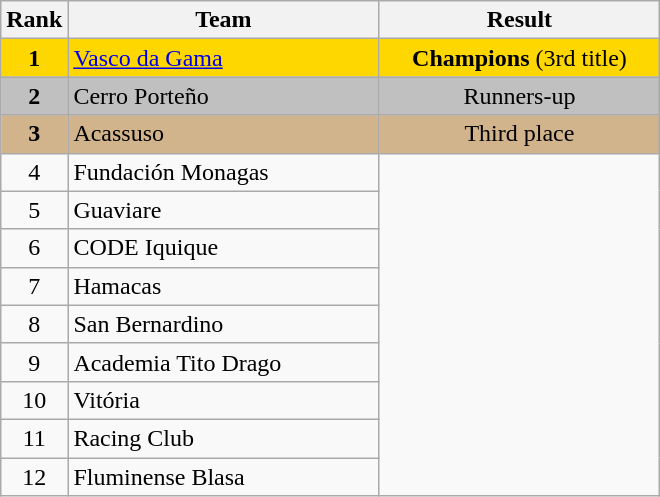<table class="wikitable" style="text-align:center">
<tr>
<th>Rank</th>
<th width=200>Team</th>
<th width=180>Result</th>
</tr>
<tr bgcolor="gold">
<td><strong>1</strong></td>
<td align="left"> <a href='#'>Vasco da Gama</a></td>
<td><strong>Champions</strong> (3rd title)</td>
</tr>
<tr bgcolor="silver">
<td><strong>2</strong></td>
<td align="left"> Cerro Porteño</td>
<td>Runners-up</td>
</tr>
<tr bgcolor="tan">
<td><strong>3</strong></td>
<td align="left"> Acassuso</td>
<td>Third place</td>
</tr>
<tr>
<td>4</td>
<td align="left"> Fundación Monagas</td>
<td rowspan=10></td>
</tr>
<tr>
<td>5</td>
<td align="left"> Guaviare</td>
</tr>
<tr>
<td>6</td>
<td align="left"> CODE Iquique</td>
</tr>
<tr>
<td>7</td>
<td align="left"> Hamacas</td>
</tr>
<tr>
<td>8</td>
<td align="left"> San Bernardino</td>
</tr>
<tr>
<td>9</td>
<td align="left"> Academia Tito Drago</td>
</tr>
<tr>
<td>10</td>
<td align="left"> Vitória</td>
</tr>
<tr>
<td>11</td>
<td align="left"> Racing Club</td>
</tr>
<tr>
<td>12</td>
<td align="left"> Fluminense Blasa</td>
</tr>
</table>
